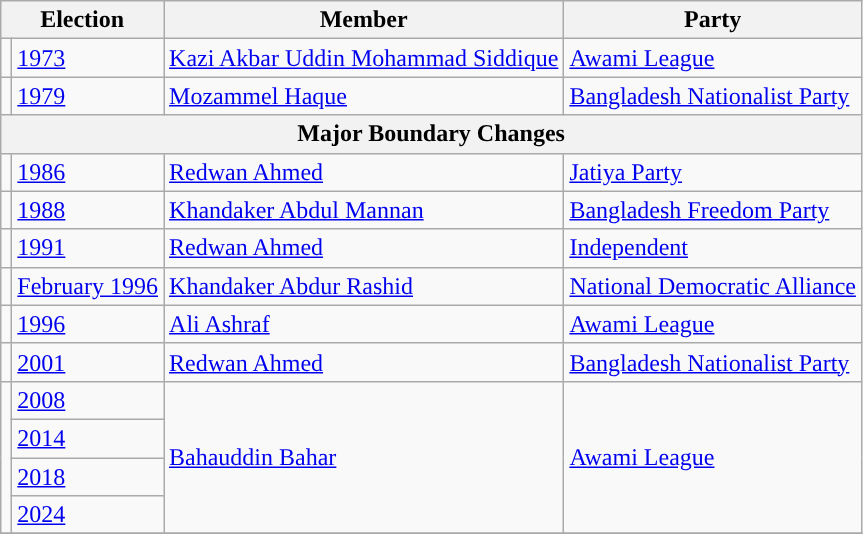<table class="wikitable">
<tr>
<th colspan="2">Election</th>
<th>Member</th>
<th>Party</th>
</tr>
<tr>
<td style="background-color:"></td>
<td><a href='#'>1973</a></td>
<td><a href='#'>Kazi Akbar Uddin Mohammad Siddique</a></td>
<td><a href='#'>Awami League</a></td>
</tr>
<tr>
<td style="background-color:"></td>
<td><a href='#'>1979</a></td>
<td><a href='#'>Mozammel Haque</a></td>
<td><a href='#'>Bangladesh Nationalist Party</a></td>
</tr>
<tr>
<th colspan="4">Major Boundary Changes</th>
</tr>
<tr>
<td style="background-color:"></td>
<td><a href='#'>1986</a></td>
<td><a href='#'>Redwan Ahmed</a></td>
<td><a href='#'>Jatiya Party</a></td>
</tr>
<tr>
<td></td>
<td><a href='#'>1988</a></td>
<td><a href='#'>Khandaker Abdul Mannan</a></td>
<td><a href='#'>Bangladesh Freedom Party</a></td>
</tr>
<tr>
<td style="background-color:"></td>
<td><a href='#'>1991</a></td>
<td><a href='#'>Redwan Ahmed</a></td>
<td><a href='#'>Independent</a></td>
</tr>
<tr>
<td></td>
<td><a href='#'>February 1996</a></td>
<td><a href='#'>Khandaker Abdur Rashid</a></td>
<td><a href='#'>National Democratic Alliance</a></td>
</tr>
<tr>
<td style="background-color:"></td>
<td><a href='#'>1996</a></td>
<td><a href='#'>Ali Ashraf</a></td>
<td><a href='#'>Awami League</a></td>
</tr>
<tr>
<td style="background-color:"></td>
<td><a href='#'>2001</a></td>
<td><a href='#'>Redwan Ahmed</a></td>
<td><a href='#'>Bangladesh Nationalist Party</a></td>
</tr>
<tr>
<td rowspan="4" style="background-color:"></td>
<td><a href='#'>2008</a></td>
<td rowspan="4"><a href='#'>Bahauddin Bahar</a></td>
<td rowspan="4"><a href='#'>Awami League</a></td>
</tr>
<tr>
<td><a href='#'>2014</a></td>
</tr>
<tr>
<td><a href='#'>2018</a></td>
</tr>
<tr>
<td><a href='#'>2024</a></td>
</tr>
<tr>
</tr>
</table>
